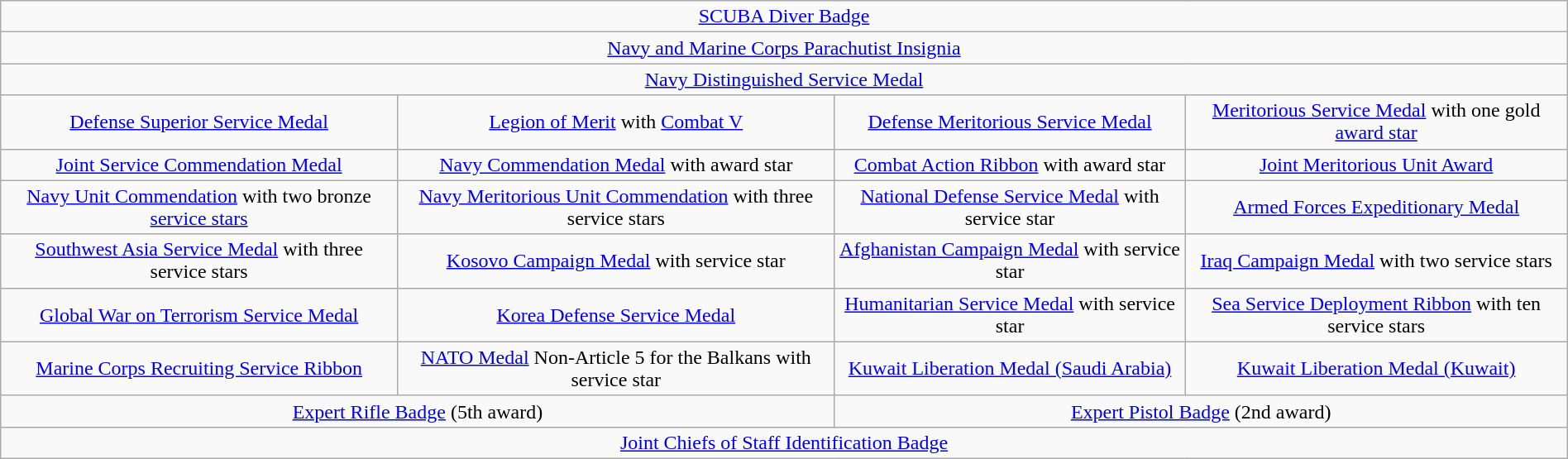<table class="wikitable" style="margin:1em auto; text-align:center;">
<tr>
<td colspan="16"><a href='#'>SCUBA Diver Badge</a></td>
</tr>
<tr>
<td colspan="16"><a href='#'>Navy and Marine Corps Parachutist Insignia</a></td>
</tr>
<tr>
<td colspan="16"><a href='#'>Navy Distinguished Service Medal</a></td>
</tr>
<tr>
<td colspan="4"><a href='#'>Defense Superior Service Medal</a></td>
<td colspan="4"><a href='#'>Legion of Merit</a> with <a href='#'>Combat V</a></td>
<td colspan="4"><a href='#'>Defense Meritorious Service Medal</a></td>
<td colspan="4"><a href='#'>Meritorious Service Medal</a> with one gold <a href='#'>award star</a></td>
</tr>
<tr>
<td colspan="4"><a href='#'>Joint Service Commendation Medal</a></td>
<td colspan="4"><a href='#'>Navy Commendation Medal</a> with award star</td>
<td colspan="4"><a href='#'>Combat Action Ribbon</a> with award star</td>
<td colspan="4"><a href='#'>Joint Meritorious Unit Award</a></td>
</tr>
<tr>
<td colspan="4"><a href='#'>Navy Unit Commendation</a> with two bronze <a href='#'>service stars</a></td>
<td colspan="4"><a href='#'>Navy Meritorious Unit Commendation</a> with three service stars</td>
<td colspan="4"><a href='#'>National Defense Service Medal</a> with service star</td>
<td colspan="4"><a href='#'>Armed Forces Expeditionary Medal</a></td>
</tr>
<tr>
<td colspan="4"><a href='#'>Southwest Asia Service Medal</a> with three service stars</td>
<td colspan="4"><a href='#'>Kosovo Campaign Medal</a> with service star</td>
<td colspan="4"><a href='#'>Afghanistan Campaign Medal</a> with service star</td>
<td colspan="4"><a href='#'>Iraq Campaign Medal</a> with two service stars</td>
</tr>
<tr>
<td colspan="4"><a href='#'>Global War on Terrorism Service Medal</a></td>
<td colspan="4"><a href='#'>Korea Defense Service Medal</a></td>
<td colspan="4"><a href='#'>Humanitarian Service Medal</a> with service star</td>
<td colspan="4"><a href='#'>Sea Service Deployment Ribbon</a> with ten service stars</td>
</tr>
<tr>
<td colspan="4"><a href='#'>Marine Corps Recruiting Service Ribbon</a></td>
<td colspan="4"><a href='#'>NATO Medal</a> Non-Article 5 for the Balkans with service star</td>
<td colspan="4"><a href='#'>Kuwait Liberation Medal (Saudi Arabia)</a></td>
<td colspan="4"><a href='#'>Kuwait Liberation Medal (Kuwait)</a></td>
</tr>
<tr>
<td colspan="8"><a href='#'>Expert Rifle Badge</a> (5th award)</td>
<td colspan="8"><a href='#'>Expert Pistol Badge</a> (2nd award)</td>
</tr>
<tr>
<td colspan="16"><a href='#'>Joint Chiefs of Staff Identification Badge</a></td>
</tr>
</table>
